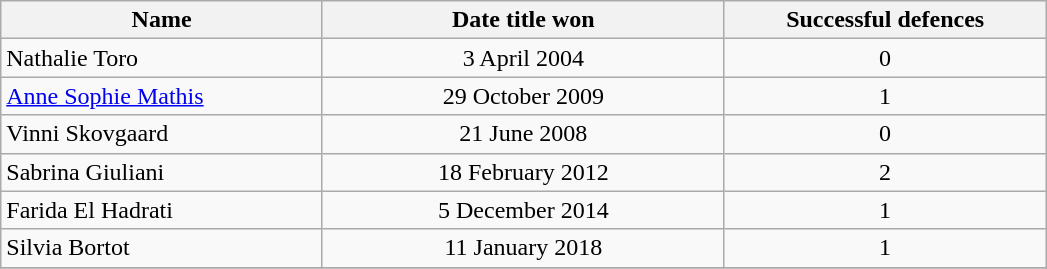<table class="wikitable" style="text-align:center">
<tr>
<th style="width:20%;">Name</th>
<th style="width:25%;">Date title won</th>
<th style="width:20%;">Successful defences</th>
</tr>
<tr>
<td align=left> Nathalie Toro</td>
<td>3 April 2004</td>
<td>0</td>
</tr>
<tr>
<td align=left> <a href='#'>Anne Sophie Mathis</a></td>
<td>29 October 2009</td>
<td>1</td>
</tr>
<tr>
<td align=left> Vinni Skovgaard</td>
<td>21 June 2008</td>
<td>0</td>
</tr>
<tr>
<td align=left> Sabrina Giuliani</td>
<td>18 February 2012</td>
<td>2</td>
</tr>
<tr>
<td align=left> Farida El Hadrati</td>
<td>5 December 2014</td>
<td>1</td>
</tr>
<tr>
<td align=left> Silvia Bortot</td>
<td>11 January 2018</td>
<td>1</td>
</tr>
<tr>
</tr>
</table>
